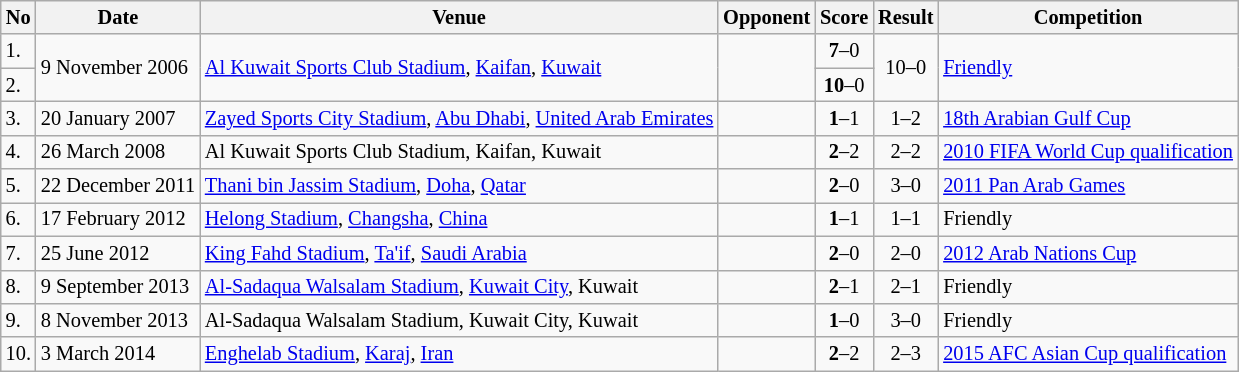<table class="wikitable" style="font-size:85%;">
<tr>
<th>No</th>
<th>Date</th>
<th>Venue</th>
<th>Opponent</th>
<th>Score</th>
<th>Result</th>
<th>Competition</th>
</tr>
<tr>
<td>1.</td>
<td rowspan="2">9 November 2006</td>
<td rowspan="2"><a href='#'>Al Kuwait Sports Club Stadium</a>, <a href='#'>Kaifan</a>, <a href='#'>Kuwait</a></td>
<td rowspan="2"></td>
<td align=center><strong>7</strong>–0</td>
<td rowspan="2" style="text-align:center">10–0</td>
<td rowspan="2"><a href='#'>Friendly</a></td>
</tr>
<tr>
<td>2.</td>
<td align=center><strong>10</strong>–0</td>
</tr>
<tr>
<td>3.</td>
<td>20 January 2007</td>
<td><a href='#'>Zayed Sports City Stadium</a>, <a href='#'>Abu Dhabi</a>, <a href='#'>United Arab Emirates</a></td>
<td></td>
<td align=center><strong>1</strong>–1</td>
<td align=center>1–2</td>
<td><a href='#'>18th Arabian Gulf Cup</a></td>
</tr>
<tr>
<td>4.</td>
<td>26 March 2008</td>
<td>Al Kuwait Sports Club Stadium, Kaifan, Kuwait</td>
<td></td>
<td align=center><strong>2</strong>–2</td>
<td align=center>2–2</td>
<td><a href='#'>2010 FIFA World Cup qualification</a></td>
</tr>
<tr>
<td>5.</td>
<td>22 December 2011</td>
<td><a href='#'>Thani bin Jassim Stadium</a>, <a href='#'>Doha</a>, <a href='#'>Qatar</a></td>
<td></td>
<td align=center><strong>2</strong>–0</td>
<td align=center>3–0</td>
<td><a href='#'>2011 Pan Arab Games</a></td>
</tr>
<tr>
<td>6.</td>
<td>17 February 2012</td>
<td><a href='#'>Helong Stadium</a>, <a href='#'>Changsha</a>, <a href='#'>China</a></td>
<td></td>
<td align=center><strong>1</strong>–1</td>
<td align=center>1–1</td>
<td>Friendly</td>
</tr>
<tr>
<td>7.</td>
<td>25 June 2012</td>
<td><a href='#'>King Fahd Stadium</a>, <a href='#'>Ta'if</a>, <a href='#'>Saudi Arabia</a></td>
<td></td>
<td align=center><strong>2</strong>–0</td>
<td align=center>2–0</td>
<td><a href='#'>2012 Arab Nations Cup</a></td>
</tr>
<tr>
<td>8.</td>
<td>9 September 2013</td>
<td><a href='#'>Al-Sadaqua Walsalam Stadium</a>, <a href='#'>Kuwait City</a>, Kuwait</td>
<td></td>
<td align=center><strong>2</strong>–1</td>
<td align=center>2–1</td>
<td>Friendly</td>
</tr>
<tr>
<td>9.</td>
<td>8 November 2013</td>
<td>Al-Sadaqua Walsalam Stadium, Kuwait City, Kuwait</td>
<td></td>
<td align=center><strong>1</strong>–0</td>
<td align=center>3–0</td>
<td>Friendly</td>
</tr>
<tr>
<td>10.</td>
<td>3 March 2014</td>
<td><a href='#'>Enghelab Stadium</a>, <a href='#'>Karaj</a>, <a href='#'>Iran</a></td>
<td></td>
<td align=center><strong>2</strong>–2</td>
<td align=center>2–3</td>
<td><a href='#'>2015 AFC Asian Cup qualification</a></td>
</tr>
</table>
